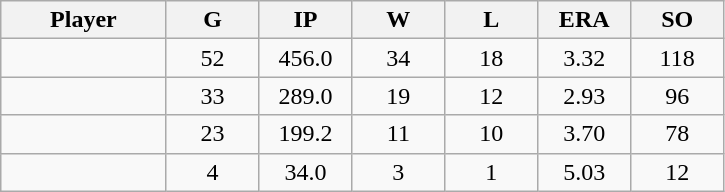<table class="wikitable sortable">
<tr>
<th bgcolor="#DDDDFF" width="16%">Player</th>
<th bgcolor="#DDDDFF" width="9%">G</th>
<th bgcolor="#DDDDFF" width="9%">IP</th>
<th bgcolor="#DDDDFF" width="9%">W</th>
<th bgcolor="#DDDDFF" width="9%">L</th>
<th bgcolor="#DDDDFF" width="9%">ERA</th>
<th bgcolor="#DDDDFF" width="9%">SO</th>
</tr>
<tr align="center">
<td></td>
<td>52</td>
<td>456.0</td>
<td>34</td>
<td>18</td>
<td>3.32</td>
<td>118</td>
</tr>
<tr align="center">
<td></td>
<td>33</td>
<td>289.0</td>
<td>19</td>
<td>12</td>
<td>2.93</td>
<td>96</td>
</tr>
<tr align="center">
<td></td>
<td>23</td>
<td>199.2</td>
<td>11</td>
<td>10</td>
<td>3.70</td>
<td>78</td>
</tr>
<tr align="center">
<td></td>
<td>4</td>
<td>34.0</td>
<td>3</td>
<td>1</td>
<td>5.03</td>
<td>12</td>
</tr>
</table>
